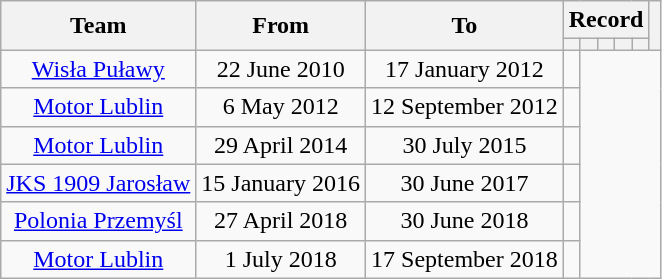<table class="wikitable" style="text-align: center">
<tr>
<th rowspan="2">Team</th>
<th rowspan="2">From</th>
<th rowspan="2">To</th>
<th colspan="5">Record</th>
<th rowspan=2></th>
</tr>
<tr>
<th></th>
<th></th>
<th></th>
<th></th>
<th></th>
</tr>
<tr>
<td><a href='#'>Wisła Puławy</a></td>
<td>22 June 2010</td>
<td>17 January 2012<br></td>
<td></td>
</tr>
<tr>
<td><a href='#'>Motor Lublin</a></td>
<td>6 May 2012</td>
<td>12 September 2012<br></td>
<td></td>
</tr>
<tr>
<td><a href='#'>Motor Lublin</a></td>
<td>29 April 2014</td>
<td>30 July 2015<br></td>
<td></td>
</tr>
<tr>
<td><a href='#'>JKS 1909 Jarosław</a></td>
<td>15 January 2016</td>
<td>30 June 2017<br></td>
<td></td>
</tr>
<tr>
<td><a href='#'>Polonia Przemyśl</a></td>
<td>27 April 2018</td>
<td>30 June 2018<br></td>
<td></td>
</tr>
<tr>
<td><a href='#'>Motor Lublin</a></td>
<td>1 July 2018</td>
<td>17 September 2018<br></td>
<td></td>
</tr>
</table>
